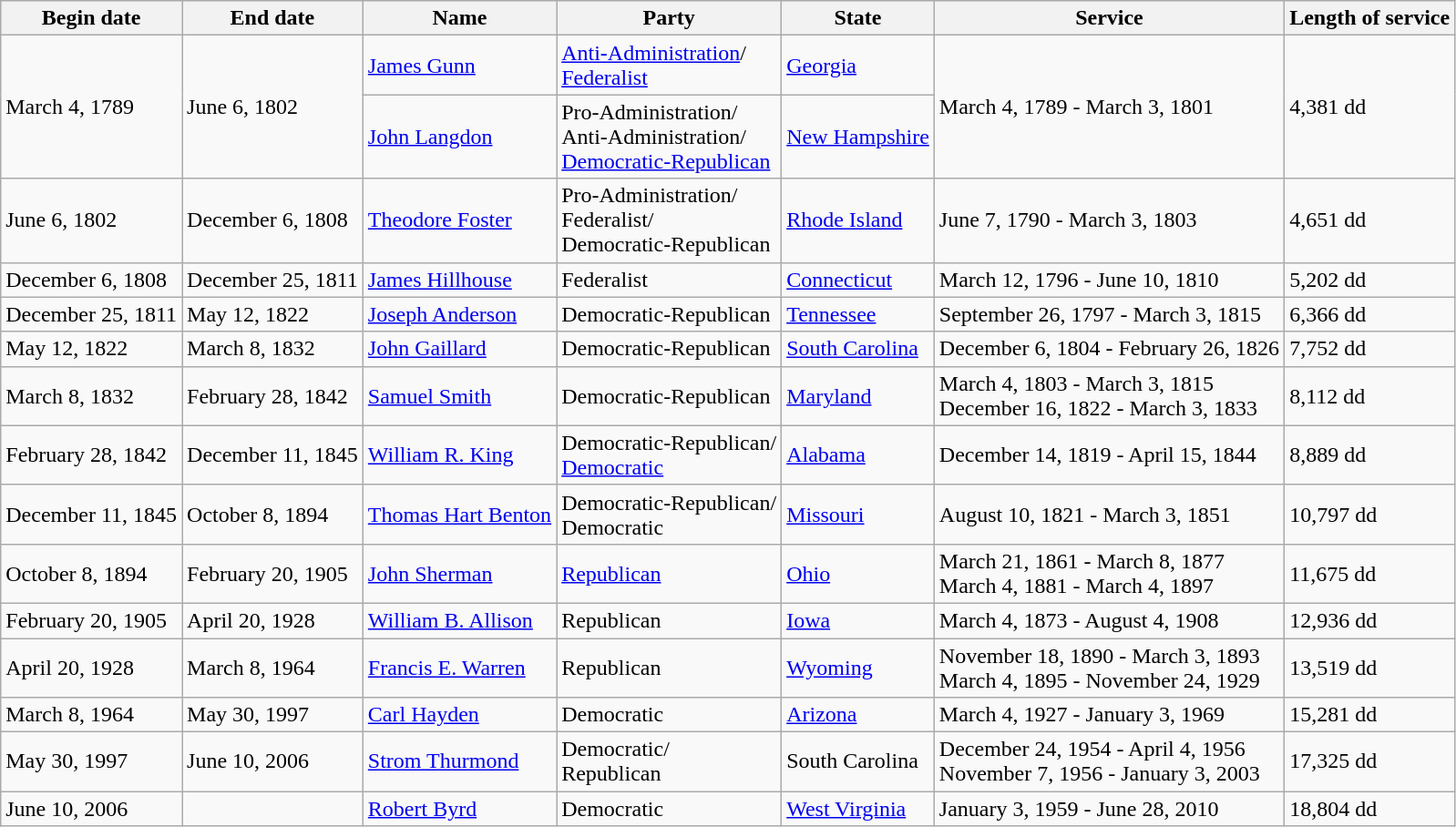<table class=wikitable>
<tr>
<th>Begin date</th>
<th>End date</th>
<th>Name</th>
<th>Party</th>
<th>State</th>
<th>Service</th>
<th>Length of service</th>
</tr>
<tr>
<td rowspan=2>March 4, 1789</td>
<td rowspan=2>June 6, 1802</td>
<td><a href='#'>James Gunn</a></td>
<td><a href='#'>Anti-Administration</a>/<br><a href='#'>Federalist</a></td>
<td><a href='#'>Georgia</a></td>
<td rowspan=2>March 4, 1789 - March 3, 1801</td>
<td rowspan=2>4,381 dd</td>
</tr>
<tr>
<td><a href='#'>John Langdon</a></td>
<td>Pro-Administration/<br>Anti-Administration/<br><a href='#'>Democratic-Republican</a></td>
<td><a href='#'>New Hampshire</a></td>
</tr>
<tr>
<td>June 6, 1802</td>
<td>December 6, 1808</td>
<td><a href='#'>Theodore Foster</a></td>
<td>Pro-Administration/<br>Federalist/<br>Democratic-Republican</td>
<td><a href='#'>Rhode Island</a></td>
<td>June 7, 1790 - March 3, 1803</td>
<td>4,651 dd</td>
</tr>
<tr>
<td>December 6, 1808</td>
<td>December 25, 1811</td>
<td><a href='#'>James Hillhouse</a></td>
<td>Federalist</td>
<td><a href='#'>Connecticut</a></td>
<td>March 12, 1796 - June 10, 1810</td>
<td>5,202 dd</td>
</tr>
<tr>
<td>December 25, 1811</td>
<td>May 12, 1822</td>
<td><a href='#'>Joseph Anderson</a></td>
<td>Democratic-Republican</td>
<td><a href='#'>Tennessee</a></td>
<td>September 26, 1797 - March 3, 1815</td>
<td>6,366 dd</td>
</tr>
<tr>
<td>May 12, 1822</td>
<td>March 8, 1832</td>
<td><a href='#'>John Gaillard</a></td>
<td>Democratic-Republican</td>
<td><a href='#'>South Carolina</a></td>
<td>December 6, 1804 - February 26, 1826</td>
<td>7,752 dd</td>
</tr>
<tr>
<td>March 8, 1832</td>
<td>February 28, 1842</td>
<td><a href='#'>Samuel Smith</a></td>
<td>Democratic-Republican</td>
<td><a href='#'>Maryland</a></td>
<td>March 4, 1803 - March 3, 1815<br>December 16, 1822 - March 3, 1833</td>
<td>8,112 dd</td>
</tr>
<tr>
<td>February 28, 1842</td>
<td>December 11, 1845</td>
<td><a href='#'>William R. King</a></td>
<td>Democratic-Republican/<br><a href='#'>Democratic</a></td>
<td><a href='#'>Alabama</a></td>
<td>December 14, 1819 - April 15, 1844</td>
<td>8,889 dd</td>
</tr>
<tr>
<td>December 11, 1845</td>
<td>October 8, 1894</td>
<td><a href='#'>Thomas Hart Benton</a></td>
<td>Democratic-Republican/<br>Democratic</td>
<td><a href='#'>Missouri</a></td>
<td>August 10, 1821 - March 3, 1851</td>
<td>10,797 dd</td>
</tr>
<tr>
<td>October 8, 1894</td>
<td>February 20, 1905</td>
<td><a href='#'>John Sherman</a></td>
<td><a href='#'>Republican</a></td>
<td><a href='#'>Ohio</a></td>
<td>March 21, 1861 - March 8, 1877<br>March 4, 1881 - March 4, 1897</td>
<td>11,675 dd</td>
</tr>
<tr>
<td>February 20, 1905</td>
<td>April 20, 1928</td>
<td><a href='#'>William B. Allison</a></td>
<td>Republican</td>
<td><a href='#'>Iowa</a></td>
<td>March 4, 1873 - August 4, 1908</td>
<td>12,936 dd</td>
</tr>
<tr>
<td>April 20, 1928</td>
<td>March 8, 1964</td>
<td><a href='#'>Francis E. Warren</a></td>
<td>Republican</td>
<td><a href='#'>Wyoming</a></td>
<td>November 18, 1890 - March 3, 1893<br>March 4, 1895 - November 24, 1929</td>
<td>13,519 dd</td>
</tr>
<tr>
<td>March 8, 1964</td>
<td>May 30, 1997</td>
<td><a href='#'>Carl Hayden</a></td>
<td>Democratic</td>
<td><a href='#'>Arizona</a></td>
<td>March 4, 1927 - January 3, 1969</td>
<td>15,281 dd</td>
</tr>
<tr>
<td>May 30, 1997</td>
<td>June 10, 2006</td>
<td><a href='#'>Strom Thurmond</a></td>
<td>Democratic/<br>Republican</td>
<td>South Carolina</td>
<td>December 24, 1954 - April 4, 1956<br>November 7, 1956 - January 3, 2003</td>
<td>17,325 dd</td>
</tr>
<tr>
<td>June 10, 2006</td>
<td></td>
<td><a href='#'>Robert Byrd</a></td>
<td>Democratic</td>
<td><a href='#'>West Virginia</a></td>
<td>January 3, 1959 - June 28, 2010</td>
<td>18,804 dd</td>
</tr>
</table>
